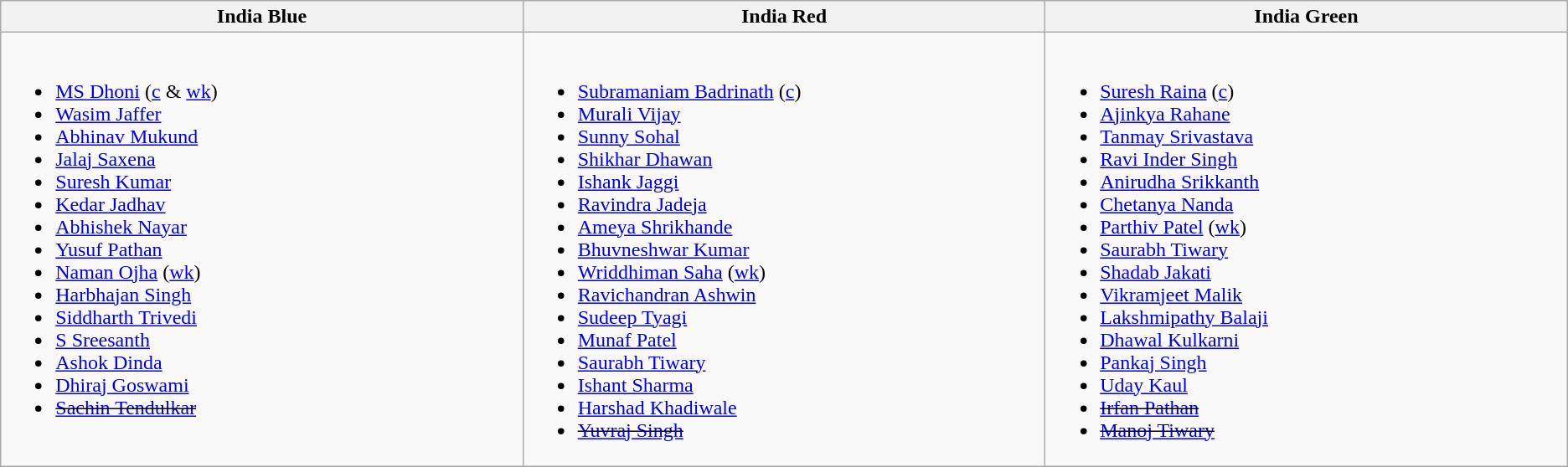<table class="wikitable">
<tr>
<th style="width:15%;"> India Blue </th>
<th style="width:15%;"> India Red </th>
<th style="width:15%;"> India Green </th>
</tr>
<tr style="vertical-align:top">
<td><br><ul><li><a href='#'>MS Dhoni</a> (<a href='#'>c</a> & <a href='#'>wk</a>)</li><li><a href='#'>Wasim Jaffer</a></li><li><a href='#'>Abhinav Mukund</a></li><li><a href='#'>Jalaj Saxena</a></li><li><a href='#'>Suresh Kumar</a></li><li><a href='#'>Kedar Jadhav</a></li><li><a href='#'>Abhishek Nayar</a></li><li><a href='#'>Yusuf Pathan</a></li><li><a href='#'>Naman Ojha</a> (<a href='#'>wk</a>)</li><li><a href='#'>Harbhajan Singh</a></li><li><a href='#'>Siddharth Trivedi</a></li><li><a href='#'>S Sreesanth</a></li><li><a href='#'>Ashok Dinda</a></li><li><a href='#'>Dhiraj Goswami</a></li><li><s><a href='#'>Sachin Tendulkar</a></s></li></ul></td>
<td><br><ul><li><a href='#'>Subramaniam Badrinath</a> (<a href='#'>c</a>)</li><li><a href='#'>Murali Vijay</a></li><li><a href='#'>Sunny Sohal</a></li><li><a href='#'>Shikhar Dhawan</a></li><li><a href='#'>Ishank Jaggi</a></li><li><a href='#'>Ravindra Jadeja</a></li><li><a href='#'>Ameya Shrikhande</a></li><li><a href='#'>Bhuvneshwar Kumar</a></li><li><a href='#'>Wriddhiman Saha</a> (<a href='#'>wk</a>)</li><li><a href='#'>Ravichandran Ashwin</a></li><li><a href='#'>Sudeep Tyagi</a></li><li><a href='#'>Munaf Patel</a></li><li><a href='#'>Saurabh Tiwary</a></li><li><a href='#'>Ishant Sharma</a></li><li><a href='#'>Harshad Khadiwale</a></li><li><s><a href='#'>Yuvraj Singh</a></s></li></ul></td>
<td><br><ul><li><a href='#'>Suresh Raina</a> (<a href='#'>c</a>)</li><li><a href='#'>Ajinkya Rahane</a></li><li><a href='#'>Tanmay Srivastava</a></li><li><a href='#'>Ravi Inder Singh</a></li><li><a href='#'>Anirudha Srikkanth</a></li><li><a href='#'>Chetanya Nanda</a></li><li><a href='#'>Parthiv Patel</a> (<a href='#'>wk</a>)</li><li><a href='#'>Saurabh Tiwary</a></li><li><a href='#'>Shadab Jakati</a></li><li><a href='#'>Vikramjeet Malik</a></li><li><a href='#'>Lakshmipathy Balaji</a></li><li><a href='#'>Dhawal Kulkarni</a></li><li><a href='#'>Pankaj Singh</a></li><li><a href='#'>Uday Kaul</a></li><li><s><a href='#'>Irfan Pathan</a></s></li><li><s><a href='#'>Manoj Tiwary</a></s></li></ul></td>
</tr>
</table>
